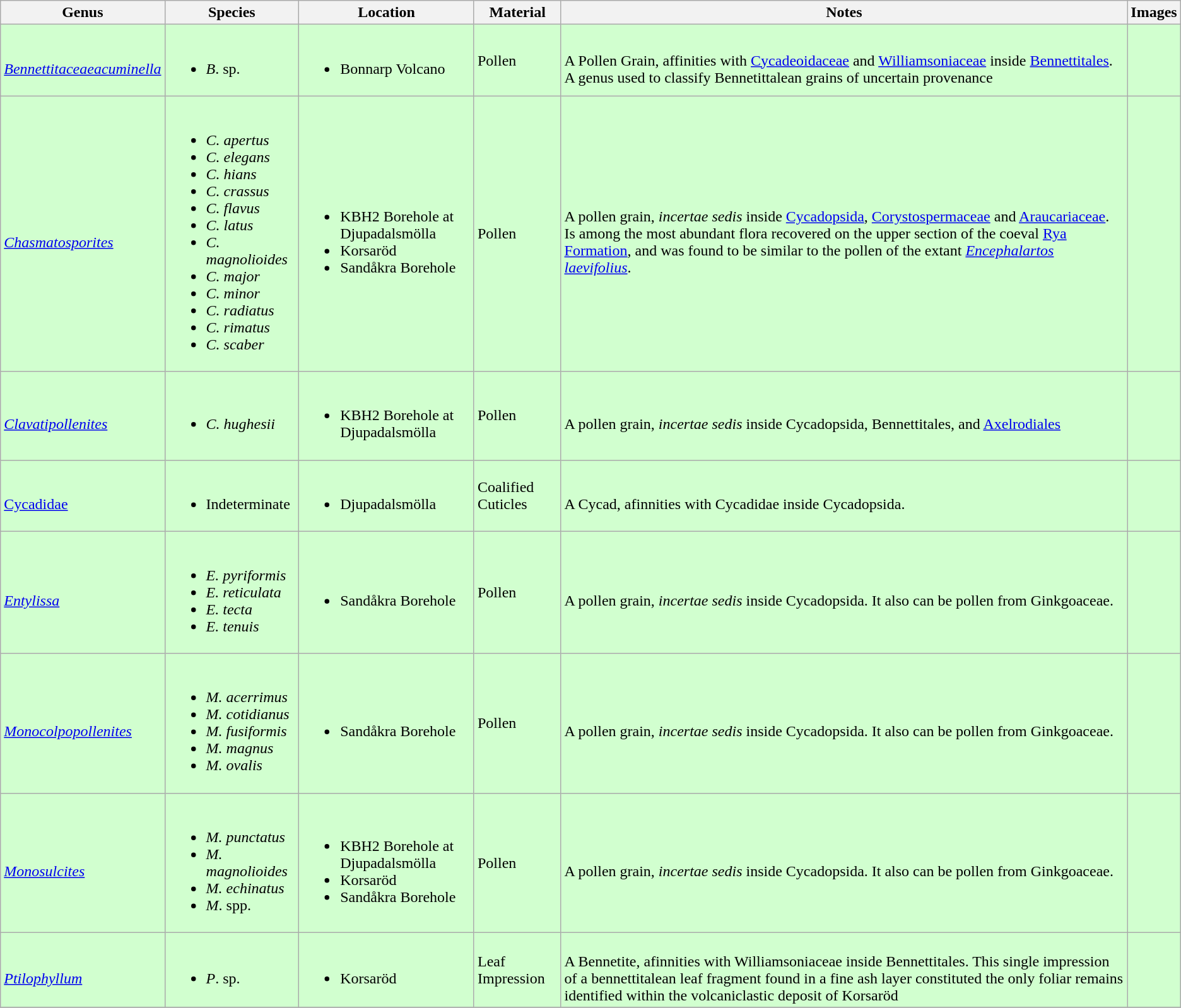<table class="wikitable sortable">
<tr>
<th>Genus</th>
<th>Species</th>
<th>Location</th>
<th>Material</th>
<th>Notes</th>
<th>Images</th>
</tr>
<tr>
<td style="background:#D1FFCF;"><br><em><a href='#'>Bennettitaceaeacuminella</a></em></td>
<td style="background:#D1FFCF;"><br><ul><li><em>B</em>. sp.</li></ul></td>
<td style="background:#D1FFCF;"><br><ul><li>Bonnarp Volcano</li></ul></td>
<td style="background:#D1FFCF;">Pollen</td>
<td style="background:#D1FFCF;"><br>A Pollen Grain, affinities with <a href='#'>Cycadeoidaceae</a> and <a href='#'>Williamsoniaceae</a>  inside <a href='#'>Bennettitales</a>. A genus used to classify Bennetittalean grains of uncertain provenance</td>
<td style="background:#D1FFCF;"></td>
</tr>
<tr>
<td style="background:#D1FFCF;"><br><em><a href='#'>Chasmatosporites</a></em></td>
<td style="background:#D1FFCF;"><br><ul><li><em>C. apertus</em></li><li><em>C. elegans</em></li><li><em>C. hians</em></li><li><em>C. crassus</em></li><li><em>C. flavus</em></li><li><em>C. latus</em></li><li><em>C. magnolioides</em></li><li><em>C. major</em></li><li><em>C. minor</em></li><li><em>C. radiatus</em></li><li><em>C. rimatus</em></li><li><em>C. scaber</em></li></ul></td>
<td style="background:#D1FFCF;"><br><ul><li>KBH2 Borehole at Djupadalsmölla</li><li>Korsaröd</li><li>Sandåkra Borehole</li></ul></td>
<td style="background:#D1FFCF;">Pollen</td>
<td style="background:#D1FFCF;"><br>A pollen grain, <em>incertae sedis</em> inside <a href='#'>Cycadopsida</a>, <a href='#'>Corystospermaceae</a> and <a href='#'>Araucariaceae</a>.  Is among the most abundant flora recovered on the upper section of the coeval <a href='#'>Rya Formation</a>, and was found to be similar to the pollen of the extant <em><a href='#'>Encephalartos laevifolius</a></em>.</td>
<td style="background:#D1FFCF;"><br></td>
</tr>
<tr>
<td style="background:#D1FFCF;"><br><em><a href='#'>Clavatipollenites</a></em></td>
<td style="background:#D1FFCF;"><br><ul><li><em>C. hughesii</em></li></ul></td>
<td style="background:#D1FFCF;"><br><ul><li>KBH2 Borehole at Djupadalsmölla</li></ul></td>
<td style="background:#D1FFCF;">Pollen</td>
<td style="background:#D1FFCF;"><br>A pollen grain, <em>incertae sedis</em> inside Cycadopsida, Bennettitales, and <a href='#'>Axelrodiales</a></td>
<td style="background:#D1FFCF;"></td>
</tr>
<tr>
<td style="background:#D1FFCF;"><br><a href='#'>Cycadidae</a></td>
<td style="background:#D1FFCF;"><br><ul><li>Indeterminate</li></ul></td>
<td style="background:#D1FFCF;"><br><ul><li>Djupadalsmölla</li></ul></td>
<td style="background:#D1FFCF;">Coalified Cuticles</td>
<td style="background:#D1FFCF;"><br>A Cycad, afinnities with Cycadidae inside Cycadopsida.</td>
<td style="background:#D1FFCF;"></td>
</tr>
<tr>
<td style="background:#D1FFCF;"><br><em><a href='#'>Entylissa</a></em></td>
<td style="background:#D1FFCF;"><br><ul><li><em>E. pyriformis</em></li><li><em>E. reticulata</em></li><li><em>E. tecta</em></li><li><em>E. tenuis</em></li></ul></td>
<td style="background:#D1FFCF;"><br><ul><li>Sandåkra Borehole</li></ul></td>
<td style="background:#D1FFCF;">Pollen</td>
<td style="background:#D1FFCF;"><br>A pollen grain, <em>incertae sedis</em> inside Cycadopsida. It also can be pollen from Ginkgoaceae.</td>
<td style="background:#D1FFCF;"><br></td>
</tr>
<tr>
<td style="background:#D1FFCF;"><br><em><a href='#'>Monocolpopollenites</a></em></td>
<td style="background:#D1FFCF;"><br><ul><li><em>M. acerrimus</em></li><li><em>M. cotidianus</em></li><li><em>M. fusiformis</em></li><li><em>M. magnus</em></li><li><em>M. ovalis</em></li></ul></td>
<td style="background:#D1FFCF;"><br><ul><li>Sandåkra Borehole</li></ul></td>
<td style="background:#D1FFCF;">Pollen</td>
<td style="background:#D1FFCF;"><br>A pollen grain, <em>incertae sedis</em> inside Cycadopsida. It also can be pollen from Ginkgoaceae.</td>
<td style="background:#D1FFCF;"></td>
</tr>
<tr>
<td style="background:#D1FFCF;"><br><em><a href='#'>Monosulcites</a></em></td>
<td style="background:#D1FFCF;"><br><ul><li><em>M. punctatus</em></li><li><em>M. magnolioides</em></li><li><em>M. echinatus</em></li><li><em>M</em>. spp.</li></ul></td>
<td style="background:#D1FFCF;"><br><ul><li>KBH2 Borehole at Djupadalsmölla</li><li>Korsaröd</li><li>Sandåkra Borehole</li></ul></td>
<td style="background:#D1FFCF;">Pollen</td>
<td style="background:#D1FFCF;"><br>A pollen grain, <em>incertae sedis</em> inside Cycadopsida. It also can be pollen from Ginkgoaceae.</td>
<td style="background:#D1FFCF;"></td>
</tr>
<tr>
<td style="background:#D1FFCF;"><br><em><a href='#'>Ptilophyllum</a></em></td>
<td style="background:#D1FFCF;"><br><ul><li><em>P</em>. sp.</li></ul></td>
<td style="background:#D1FFCF;"><br><ul><li>Korsaröd</li></ul></td>
<td style="background:#D1FFCF;">Leaf Impression</td>
<td style="background:#D1FFCF;"><br>A Bennetite, afinnities with Williamsoniaceae inside Bennettitales. This single impression of a bennettitalean leaf fragment found in a fine ash layer constituted the only foliar remains identified within the volcaniclastic deposit of Korsaröd</td>
<td style="background:#D1FFCF;"><br></td>
</tr>
<tr>
</tr>
</table>
